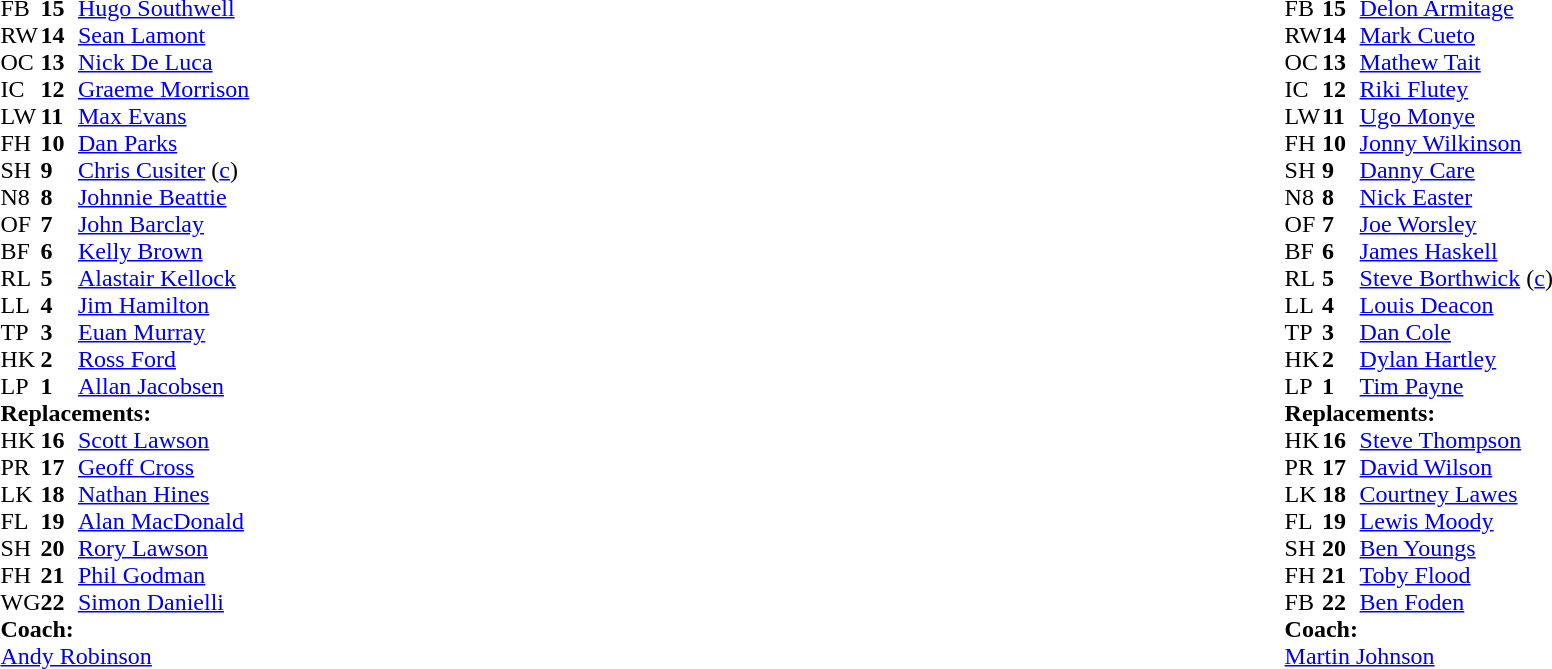<table width="100%">
<tr>
<td valign="top" width="50%"><br><table cellspacing="0" cellpadding="0">
<tr>
<th width="25"></th>
<th width="25"></th>
</tr>
<tr>
<td>FB</td>
<td><strong>15</strong></td>
<td><a href='#'>Hugo Southwell</a></td>
<td></td>
<td></td>
</tr>
<tr>
<td>RW</td>
<td><strong>14</strong></td>
<td><a href='#'>Sean Lamont</a></td>
</tr>
<tr>
<td>OC</td>
<td><strong>13</strong></td>
<td><a href='#'>Nick De Luca</a></td>
</tr>
<tr>
<td>IC</td>
<td><strong>12</strong></td>
<td><a href='#'>Graeme Morrison</a></td>
</tr>
<tr>
<td>LW</td>
<td><strong>11</strong></td>
<td><a href='#'>Max Evans</a></td>
</tr>
<tr>
<td>FH</td>
<td><strong>10</strong></td>
<td><a href='#'>Dan Parks</a></td>
<td></td>
<td></td>
</tr>
<tr>
<td>SH</td>
<td><strong>9</strong></td>
<td><a href='#'>Chris Cusiter</a> (<a href='#'>c</a>)</td>
<td></td>
<td></td>
</tr>
<tr>
<td>N8</td>
<td><strong>8</strong></td>
<td><a href='#'>Johnnie Beattie</a></td>
</tr>
<tr>
<td>OF</td>
<td><strong>7</strong></td>
<td><a href='#'>John Barclay</a></td>
</tr>
<tr>
<td>BF</td>
<td><strong>6</strong></td>
<td><a href='#'>Kelly Brown</a></td>
<td></td>
<td></td>
</tr>
<tr>
<td>RL</td>
<td><strong>5</strong></td>
<td><a href='#'>Alastair Kellock</a></td>
</tr>
<tr>
<td>LL</td>
<td><strong>4</strong></td>
<td><a href='#'>Jim Hamilton</a></td>
<td></td>
<td></td>
</tr>
<tr>
<td>TP</td>
<td><strong>3</strong></td>
<td><a href='#'>Euan Murray</a></td>
</tr>
<tr>
<td>HK</td>
<td><strong>2</strong></td>
<td><a href='#'>Ross Ford</a></td>
<td></td>
<td></td>
</tr>
<tr>
<td>LP</td>
<td><strong>1</strong></td>
<td><a href='#'>Allan Jacobsen</a></td>
<td></td>
<td></td>
</tr>
<tr>
<td colspan="3"><strong>Replacements:</strong></td>
</tr>
<tr>
<td>HK</td>
<td><strong>16</strong></td>
<td><a href='#'>Scott Lawson</a></td>
<td></td>
<td></td>
</tr>
<tr>
<td>PR</td>
<td><strong>17</strong></td>
<td><a href='#'>Geoff Cross</a></td>
<td></td>
<td></td>
</tr>
<tr>
<td>LK</td>
<td><strong>18</strong></td>
<td><a href='#'>Nathan Hines</a></td>
<td></td>
<td></td>
</tr>
<tr>
<td>FL</td>
<td><strong>19</strong></td>
<td><a href='#'>Alan MacDonald</a></td>
<td></td>
<td></td>
</tr>
<tr>
<td>SH</td>
<td><strong>20</strong></td>
<td><a href='#'>Rory Lawson</a></td>
<td></td>
<td></td>
</tr>
<tr>
<td>FH</td>
<td><strong>21</strong></td>
<td><a href='#'>Phil Godman</a></td>
<td></td>
<td></td>
</tr>
<tr>
<td>WG</td>
<td><strong>22</strong></td>
<td><a href='#'>Simon Danielli</a></td>
<td></td>
<td></td>
</tr>
<tr>
<td colspan="3"><strong>Coach:</strong></td>
</tr>
<tr>
<td colspan="3"><a href='#'>Andy Robinson</a></td>
</tr>
</table>
</td>
<td style="vertical-align:top"></td>
<td style="vertical-align:top" width="50%"><br><table cellspacing="0" cellpadding="0" align="center">
<tr>
<th width="25"></th>
<th width="25"></th>
</tr>
<tr>
<td>FB</td>
<td><strong>15</strong></td>
<td><a href='#'>Delon Armitage</a></td>
<td></td>
<td></td>
</tr>
<tr>
<td>RW</td>
<td><strong>14</strong></td>
<td><a href='#'>Mark Cueto</a></td>
</tr>
<tr>
<td>OC</td>
<td><strong>13</strong></td>
<td><a href='#'>Mathew Tait</a></td>
</tr>
<tr>
<td>IC</td>
<td><strong>12</strong></td>
<td><a href='#'>Riki Flutey</a></td>
</tr>
<tr>
<td>LW</td>
<td><strong>11</strong></td>
<td><a href='#'>Ugo Monye</a></td>
<td></td>
<td></td>
</tr>
<tr>
<td>FH</td>
<td><strong>10</strong></td>
<td><a href='#'>Jonny Wilkinson</a></td>
<td></td>
<td></td>
</tr>
<tr>
<td>SH</td>
<td><strong>9</strong></td>
<td><a href='#'>Danny Care</a></td>
</tr>
<tr>
<td>N8</td>
<td><strong>8</strong></td>
<td><a href='#'>Nick Easter</a></td>
</tr>
<tr>
<td>OF</td>
<td><strong>7</strong></td>
<td><a href='#'>Joe Worsley</a></td>
</tr>
<tr>
<td>BF</td>
<td><strong>6</strong></td>
<td><a href='#'>James Haskell</a></td>
<td></td>
<td></td>
</tr>
<tr>
<td>RL</td>
<td><strong>5</strong></td>
<td><a href='#'>Steve Borthwick</a> (<a href='#'>c</a>)</td>
</tr>
<tr>
<td>LL</td>
<td><strong>4</strong></td>
<td><a href='#'>Louis Deacon</a></td>
<td></td>
<td></td>
</tr>
<tr>
<td>TP</td>
<td><strong>3</strong></td>
<td><a href='#'>Dan Cole</a></td>
<td></td>
<td></td>
</tr>
<tr>
<td>HK</td>
<td><strong>2</strong></td>
<td><a href='#'>Dylan Hartley</a></td>
<td></td>
<td></td>
</tr>
<tr>
<td>LP</td>
<td><strong>1</strong></td>
<td><a href='#'>Tim Payne</a></td>
</tr>
<tr>
<td colspan="3"><strong>Replacements:</strong></td>
</tr>
<tr>
<td>HK</td>
<td><strong>16</strong></td>
<td><a href='#'>Steve Thompson</a></td>
<td></td>
<td></td>
</tr>
<tr>
<td>PR</td>
<td><strong>17</strong></td>
<td><a href='#'>David Wilson</a></td>
<td></td>
<td></td>
</tr>
<tr>
<td>LK</td>
<td><strong>18</strong></td>
<td><a href='#'>Courtney Lawes</a></td>
<td></td>
<td></td>
</tr>
<tr>
<td>FL</td>
<td><strong>19</strong></td>
<td><a href='#'>Lewis Moody</a></td>
<td></td>
<td></td>
</tr>
<tr>
<td>SH</td>
<td><strong>20</strong></td>
<td><a href='#'>Ben Youngs</a></td>
<td></td>
<td></td>
</tr>
<tr>
<td>FH</td>
<td><strong>21</strong></td>
<td><a href='#'>Toby Flood</a></td>
<td></td>
<td></td>
</tr>
<tr>
<td>FB</td>
<td><strong>22</strong></td>
<td><a href='#'>Ben Foden</a></td>
<td></td>
<td></td>
</tr>
<tr>
<td colspan="3"><strong>Coach:</strong></td>
</tr>
<tr>
<td colspan="3"><a href='#'>Martin Johnson</a></td>
</tr>
</table>
</td>
</tr>
</table>
